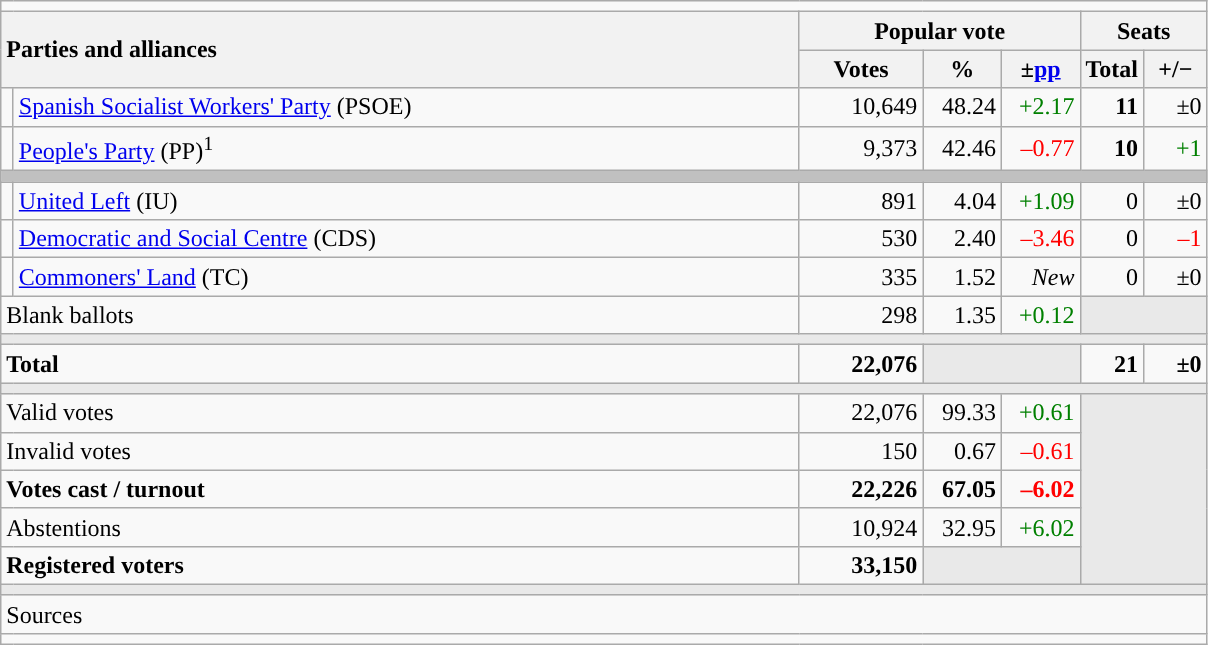<table class="wikitable" style="text-align:right;">
<tr>
<td colspan="7"></td>
</tr>
<tr>
<th style="text-align:left;" rowspan="2" colspan="2" width="525">Parties and alliances</th>
<th colspan="3">Popular vote</th>
<th colspan="2">Seats</th>
</tr>
<tr>
<th width="75">Votes</th>
<th width="45">%</th>
<th width="45">±<a href='#'>pp</a></th>
<th width="35">Total</th>
<th width="35">+/−</th>
</tr>
<tr>
<td width="1" style="color:inherit;background:"></td>
<td align="left"><a href='#'>Spanish Socialist Workers' Party</a> (PSOE)</td>
<td>10,649</td>
<td>48.24</td>
<td style="color:green;">+2.17</td>
<td><strong>11</strong></td>
<td>±0</td>
</tr>
<tr>
<td style="color:inherit;background:"></td>
<td align="left"><a href='#'>People's Party</a> (PP)<sup>1</sup></td>
<td>9,373</td>
<td>42.46</td>
<td style="color:red;">–0.77</td>
<td><strong>10</strong></td>
<td style="color:green;">+1</td>
</tr>
<tr>
<td colspan="7" bgcolor="#C0C0C0"></td>
</tr>
<tr>
<td style="color:inherit;background:"></td>
<td align="left"><a href='#'>United Left</a> (IU)</td>
<td>891</td>
<td>4.04</td>
<td style="color:green;">+1.09</td>
<td>0</td>
<td>±0</td>
</tr>
<tr>
<td style="color:inherit;background:"></td>
<td align="left"><a href='#'>Democratic and Social Centre</a> (CDS)</td>
<td>530</td>
<td>2.40</td>
<td style="color:red;">–3.46</td>
<td>0</td>
<td style="color:red;">–1</td>
</tr>
<tr>
<td style="color:inherit;background:"></td>
<td align="left"><a href='#'>Commoners' Land</a> (TC)</td>
<td>335</td>
<td>1.52</td>
<td><em>New</em></td>
<td>0</td>
<td>±0</td>
</tr>
<tr>
<td align="left" colspan="2">Blank ballots</td>
<td>298</td>
<td>1.35</td>
<td style="color:green;">+0.12</td>
<td bgcolor="#E9E9E9" colspan="2"></td>
</tr>
<tr>
<td colspan="7" bgcolor="#E9E9E9"></td>
</tr>
<tr style="font-weight:bold;">
<td align="left" colspan="2">Total</td>
<td>22,076</td>
<td bgcolor="#E9E9E9" colspan="2"></td>
<td>21</td>
<td>±0</td>
</tr>
<tr>
<td colspan="7" bgcolor="#E9E9E9"></td>
</tr>
<tr>
<td align="left" colspan="2">Valid votes</td>
<td>22,076</td>
<td>99.33</td>
<td style="color:green;">+0.61</td>
<td bgcolor="#E9E9E9" colspan="2" rowspan="5"></td>
</tr>
<tr>
<td align="left" colspan="2">Invalid votes</td>
<td>150</td>
<td>0.67</td>
<td style="color:red;">–0.61</td>
</tr>
<tr style="font-weight:bold;">
<td align="left" colspan="2">Votes cast / turnout</td>
<td>22,226</td>
<td>67.05</td>
<td style="color:red;">–6.02</td>
</tr>
<tr>
<td align="left" colspan="2">Abstentions</td>
<td>10,924</td>
<td>32.95</td>
<td style="color:green;">+6.02</td>
</tr>
<tr style="font-weight:bold;">
<td align="left" colspan="2">Registered voters</td>
<td>33,150</td>
<td bgcolor="#E9E9E9" colspan="2"></td>
</tr>
<tr>
<td colspan="7" bgcolor="#E9E9E9"></td>
</tr>
<tr>
<td align="left" colspan="7">Sources</td>
</tr>
<tr>
<td colspan="7" style="text-align:left; max-width:790px;"></td>
</tr>
</table>
